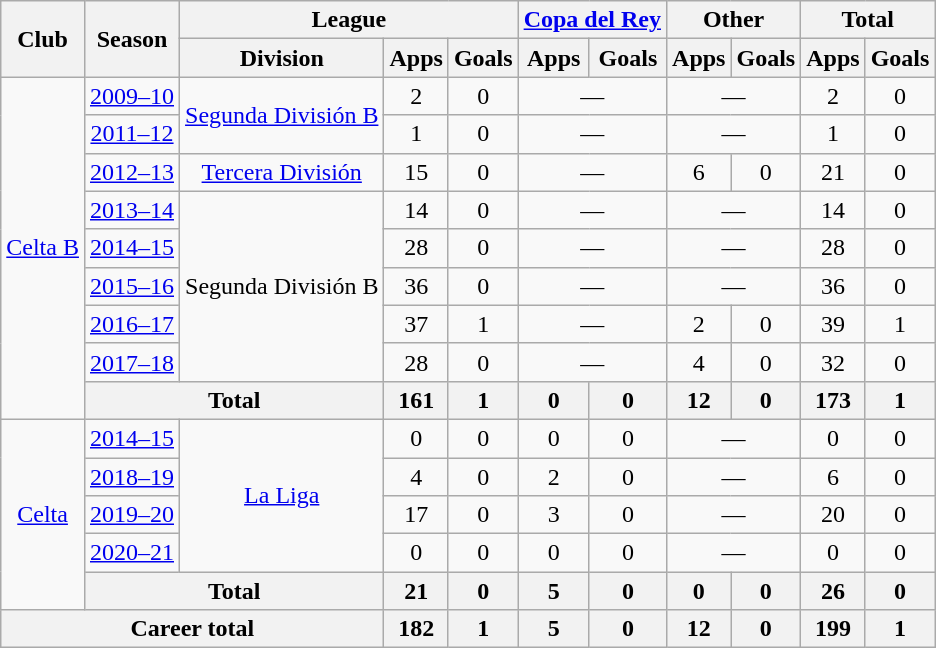<table class="wikitable" style="text-align:center">
<tr>
<th rowspan="2">Club</th>
<th rowspan="2">Season</th>
<th colspan="3">League</th>
<th colspan="2"><a href='#'>Copa del Rey</a></th>
<th colspan="2">Other</th>
<th colspan="2">Total</th>
</tr>
<tr>
<th>Division</th>
<th>Apps</th>
<th>Goals</th>
<th>Apps</th>
<th>Goals</th>
<th>Apps</th>
<th>Goals</th>
<th>Apps</th>
<th>Goals</th>
</tr>
<tr>
<td rowspan="9"><a href='#'>Celta B</a></td>
<td><a href='#'>2009–10</a></td>
<td rowspan="2"><a href='#'>Segunda División B</a></td>
<td>2</td>
<td>0</td>
<td colspan="2">—</td>
<td colspan="2">—</td>
<td>2</td>
<td>0</td>
</tr>
<tr>
<td><a href='#'>2011–12</a></td>
<td>1</td>
<td>0</td>
<td colspan="2">—</td>
<td colspan="2">—</td>
<td>1</td>
<td>0</td>
</tr>
<tr>
<td><a href='#'>2012–13</a></td>
<td><a href='#'>Tercera División</a></td>
<td>15</td>
<td>0</td>
<td colspan="2">—</td>
<td>6</td>
<td>0</td>
<td>21</td>
<td>0</td>
</tr>
<tr>
<td><a href='#'>2013–14</a></td>
<td rowspan="5">Segunda División B</td>
<td>14</td>
<td>0</td>
<td colspan="2">—</td>
<td colspan="2">—</td>
<td>14</td>
<td>0</td>
</tr>
<tr>
<td><a href='#'>2014–15</a></td>
<td>28</td>
<td>0</td>
<td colspan="2">—</td>
<td colspan="2">—</td>
<td>28</td>
<td>0</td>
</tr>
<tr>
<td><a href='#'>2015–16</a></td>
<td>36</td>
<td>0</td>
<td colspan="2">—</td>
<td colspan="2">—</td>
<td>36</td>
<td>0</td>
</tr>
<tr>
<td><a href='#'>2016–17</a></td>
<td>37</td>
<td>1</td>
<td colspan="2">—</td>
<td>2</td>
<td>0</td>
<td>39</td>
<td>1</td>
</tr>
<tr>
<td><a href='#'>2017–18</a></td>
<td>28</td>
<td>0</td>
<td colspan="2">—</td>
<td>4</td>
<td>0</td>
<td>32</td>
<td>0</td>
</tr>
<tr>
<th colspan="2">Total</th>
<th>161</th>
<th>1</th>
<th>0</th>
<th>0</th>
<th>12</th>
<th>0</th>
<th>173</th>
<th>1</th>
</tr>
<tr>
<td rowspan="5"><a href='#'>Celta</a></td>
<td><a href='#'>2014–15</a></td>
<td rowspan="4"><a href='#'>La Liga</a></td>
<td>0</td>
<td>0</td>
<td>0</td>
<td>0</td>
<td colspan="2">—</td>
<td>0</td>
<td>0</td>
</tr>
<tr>
<td><a href='#'>2018–19</a></td>
<td>4</td>
<td>0</td>
<td>2</td>
<td>0</td>
<td colspan="2">—</td>
<td>6</td>
<td>0</td>
</tr>
<tr>
<td><a href='#'>2019–20</a></td>
<td>17</td>
<td>0</td>
<td>3</td>
<td>0</td>
<td colspan="2">—</td>
<td>20</td>
<td>0</td>
</tr>
<tr>
<td><a href='#'>2020–21</a></td>
<td>0</td>
<td>0</td>
<td>0</td>
<td>0</td>
<td colspan="2">—</td>
<td>0</td>
<td>0</td>
</tr>
<tr>
<th colspan="2">Total</th>
<th>21</th>
<th>0</th>
<th>5</th>
<th>0</th>
<th>0</th>
<th>0</th>
<th>26</th>
<th>0</th>
</tr>
<tr>
<th colspan="3">Career total</th>
<th>182</th>
<th>1</th>
<th>5</th>
<th>0</th>
<th>12</th>
<th>0</th>
<th>199</th>
<th>1</th>
</tr>
</table>
